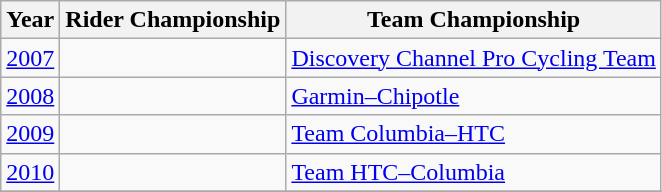<table class="wikitable">
<tr>
<th>Year</th>
<th>Rider Championship</th>
<th>Team Championship</th>
</tr>
<tr>
<td><a href='#'>2007</a></td>
<td></td>
<td><a href='#'>Discovery Channel Pro Cycling Team</a></td>
</tr>
<tr>
<td><a href='#'>2008</a></td>
<td></td>
<td><a href='#'>Garmin–Chipotle</a></td>
</tr>
<tr>
<td><a href='#'>2009</a></td>
<td></td>
<td><a href='#'>Team Columbia–HTC</a></td>
</tr>
<tr>
<td><a href='#'>2010</a></td>
<td></td>
<td><a href='#'>Team HTC–Columbia</a></td>
</tr>
<tr>
</tr>
</table>
